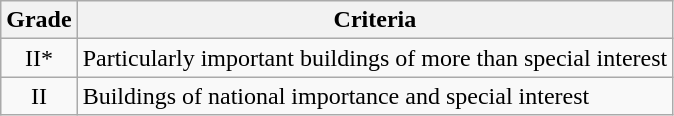<table class="wikitable">
<tr>
<th>Grade</th>
<th>Criteria</th>
</tr>
<tr>
<td align="center" >II*</td>
<td>Particularly important buildings of more than special interest</td>
</tr>
<tr>
<td align="center" >II</td>
<td>Buildings of national importance and special interest</td>
</tr>
</table>
